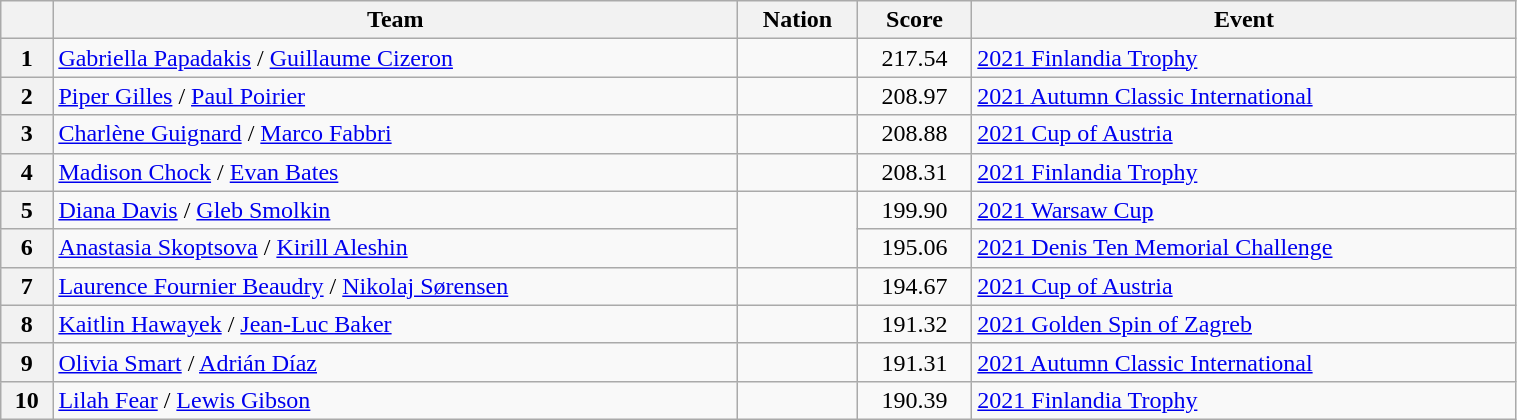<table class="wikitable sortable" style="text-align:left; width:80%">
<tr>
<th scope="col"></th>
<th scope="col">Team</th>
<th scope="col">Nation</th>
<th scope="col">Score</th>
<th scope="col">Event</th>
</tr>
<tr>
<th scope="row">1</th>
<td><a href='#'>Gabriella Papadakis</a> / <a href='#'>Guillaume Cizeron</a></td>
<td></td>
<td style="text-align:center;">217.54</td>
<td><a href='#'>2021 Finlandia Trophy</a></td>
</tr>
<tr>
<th scope="row">2</th>
<td><a href='#'>Piper Gilles</a> / <a href='#'>Paul Poirier</a></td>
<td></td>
<td style="text-align:center;">208.97</td>
<td><a href='#'>2021 Autumn Classic International</a></td>
</tr>
<tr>
<th scope="row">3</th>
<td><a href='#'>Charlène Guignard</a> / <a href='#'>Marco Fabbri</a></td>
<td></td>
<td style="text-align:center;">208.88</td>
<td><a href='#'>2021 Cup of Austria</a></td>
</tr>
<tr>
<th scope="row">4</th>
<td><a href='#'>Madison Chock</a> / <a href='#'>Evan Bates</a></td>
<td></td>
<td style="text-align:center;">208.31</td>
<td><a href='#'>2021 Finlandia Trophy</a></td>
</tr>
<tr>
<th scope="row">5</th>
<td><a href='#'>Diana Davis</a> / <a href='#'>Gleb Smolkin</a></td>
<td rowspan="2"></td>
<td style="text-align:center;">199.90</td>
<td><a href='#'>2021 Warsaw Cup</a></td>
</tr>
<tr>
<th scope="row">6</th>
<td><a href='#'>Anastasia Skoptsova</a> / <a href='#'>Kirill Aleshin</a></td>
<td style="text-align:center;">195.06</td>
<td><a href='#'>2021 Denis Ten Memorial Challenge</a></td>
</tr>
<tr>
<th scope="row">7</th>
<td><a href='#'>Laurence Fournier Beaudry</a> / <a href='#'>Nikolaj Sørensen</a></td>
<td></td>
<td style="text-align:center;">194.67</td>
<td><a href='#'>2021 Cup of Austria</a></td>
</tr>
<tr>
<th scope="row">8</th>
<td><a href='#'>Kaitlin Hawayek</a> / <a href='#'>Jean-Luc Baker</a></td>
<td></td>
<td style="text-align:center;">191.32</td>
<td><a href='#'>2021 Golden Spin of Zagreb</a></td>
</tr>
<tr>
<th scope="row">9</th>
<td><a href='#'>Olivia Smart</a> / <a href='#'>Adrián Díaz</a></td>
<td></td>
<td style="text-align:center;">191.31</td>
<td><a href='#'>2021 Autumn Classic International</a></td>
</tr>
<tr>
<th scope="row">10</th>
<td><a href='#'>Lilah Fear</a> / <a href='#'>Lewis Gibson</a></td>
<td></td>
<td style="text-align:center;">190.39</td>
<td><a href='#'>2021 Finlandia Trophy</a></td>
</tr>
</table>
